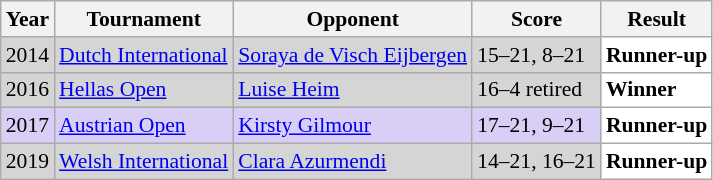<table class="sortable wikitable" style="font-size: 90%;">
<tr>
<th>Year</th>
<th>Tournament</th>
<th>Opponent</th>
<th>Score</th>
<th>Result</th>
</tr>
<tr style="background:#D5D5D5">
<td align="center">2014</td>
<td align="left"><a href='#'>Dutch International</a></td>
<td align="left"> <a href='#'>Soraya de Visch Eijbergen</a></td>
<td align="left">15–21, 8–21</td>
<td style="text-align:left; background:white"> <strong>Runner-up</strong></td>
</tr>
<tr style="background:#D5D5D5">
<td align="center">2016</td>
<td align="left"><a href='#'>Hellas Open</a></td>
<td align="left"> <a href='#'>Luise Heim</a></td>
<td align="left">16–4 retired</td>
<td style="text-align:left; background:white"> <strong>Winner</strong></td>
</tr>
<tr style="background:#D8CEF6">
<td align="center">2017</td>
<td align="left"><a href='#'>Austrian Open</a></td>
<td align="left"> <a href='#'>Kirsty Gilmour</a></td>
<td align="left">17–21, 9–21</td>
<td style="text-align:left; background:white"> <strong>Runner-up</strong></td>
</tr>
<tr style="background:#D5D5D5">
<td align="center">2019</td>
<td align="left"><a href='#'>Welsh International</a></td>
<td align="left"> <a href='#'>Clara Azurmendi</a></td>
<td align="left">14–21, 16–21</td>
<td style="text-align:left; background:white"> <strong>Runner-up</strong></td>
</tr>
</table>
